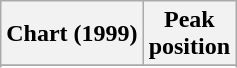<table class="wikitable sortable plainrowheaders">
<tr>
<th scope="col">Chart (1999)</th>
<th scope="col">Peak<br>position</th>
</tr>
<tr>
</tr>
<tr>
</tr>
<tr>
</tr>
</table>
